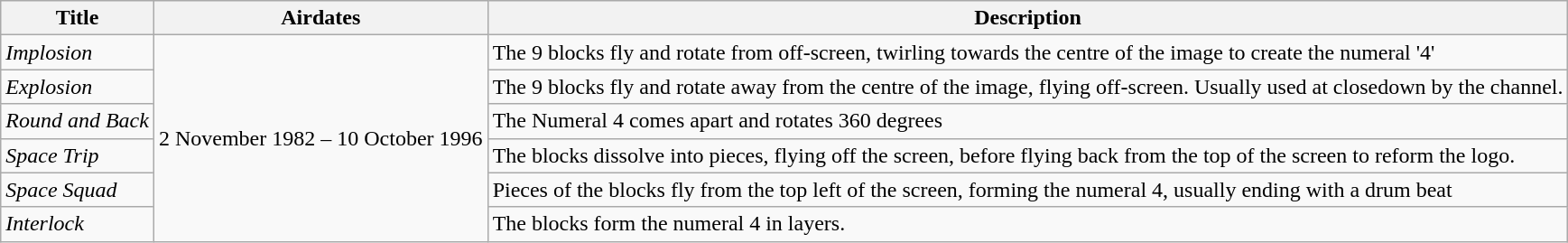<table class="wikitable">
<tr>
<th>Title</th>
<th>Airdates</th>
<th>Description</th>
</tr>
<tr>
<td><em>Implosion</em></td>
<td rowspan="6">2 November 1982 – 10 October 1996</td>
<td>The 9 blocks fly and rotate from off-screen, twirling towards the centre of the image to create the numeral '4'</td>
</tr>
<tr>
<td><em>Explosion</em></td>
<td>The 9 blocks fly and rotate away from the centre of the image, flying off-screen. Usually used at closedown by the channel.</td>
</tr>
<tr>
<td><em>Round and Back</em></td>
<td>The Numeral 4 comes apart and rotates 360 degrees</td>
</tr>
<tr>
<td><em>Space Trip</em></td>
<td>The blocks dissolve into pieces, flying off the screen, before flying back from the top of the screen to reform the logo.</td>
</tr>
<tr>
<td><em>Space Squad</em></td>
<td>Pieces of the blocks fly from the top left of the screen, forming the numeral 4, usually ending with a drum beat</td>
</tr>
<tr>
<td><em>Interlock</em></td>
<td>The blocks form the numeral 4 in layers.</td>
</tr>
</table>
